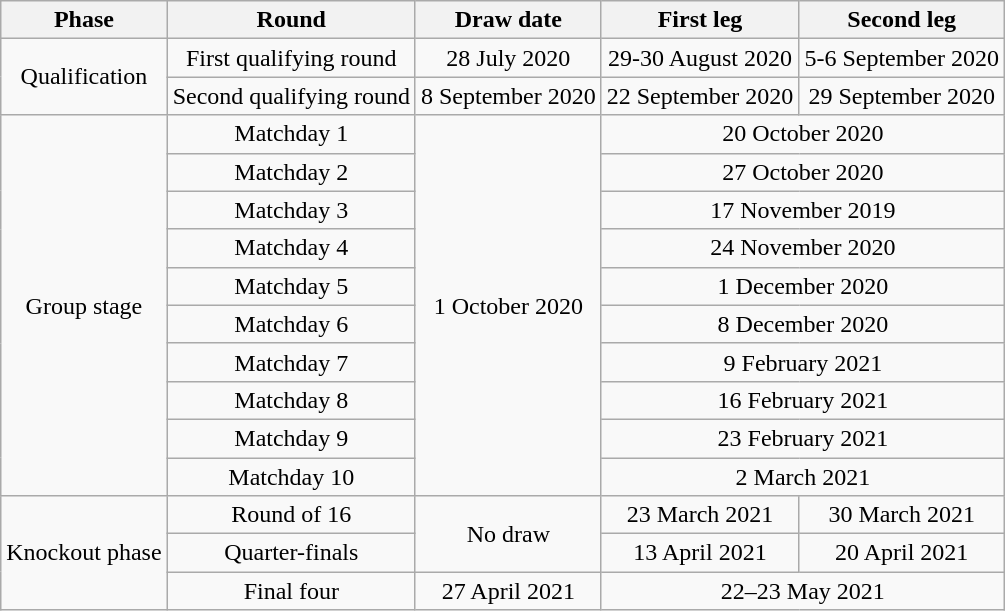<table class="wikitable" style="text-align:center">
<tr>
<th>Phase</th>
<th>Round</th>
<th>Draw date</th>
<th>First leg</th>
<th>Second leg</th>
</tr>
<tr>
<td rowspan=2>Qualification</td>
<td>First qualifying round</td>
<td>28 July 2020</td>
<td>29-30 August 2020</td>
<td>5-6 September 2020</td>
</tr>
<tr>
<td>Second qualifying round</td>
<td>8 September 2020</td>
<td>22 September 2020</td>
<td>29 September 2020</td>
</tr>
<tr>
<td rowspan=10>Group stage</td>
<td>Matchday 1</td>
<td rowspan=10>1 October 2020</td>
<td colspan=2>20 October 2020</td>
</tr>
<tr>
<td>Matchday 2</td>
<td colspan=2>27 October 2020</td>
</tr>
<tr>
<td>Matchday 3</td>
<td colspan=2>17 November 2019</td>
</tr>
<tr>
<td>Matchday 4</td>
<td colspan=2>24 November 2020</td>
</tr>
<tr>
<td>Matchday 5</td>
<td colspan=2>1 December 2020</td>
</tr>
<tr>
<td>Matchday 6</td>
<td colspan=2>8 December 2020</td>
</tr>
<tr>
<td>Matchday 7</td>
<td colspan=2>9 February 2021</td>
</tr>
<tr>
<td>Matchday 8</td>
<td colspan=2>16 February 2021</td>
</tr>
<tr>
<td>Matchday 9</td>
<td colspan=2>23 February 2021</td>
</tr>
<tr>
<td>Matchday 10</td>
<td colspan=2>2 March 2021</td>
</tr>
<tr>
<td rowspan=3>Knockout phase</td>
<td>Round of 16</td>
<td rowspan=2>No draw</td>
<td>23 March 2021</td>
<td>30 March 2021</td>
</tr>
<tr>
<td>Quarter-finals</td>
<td>13 April 2021</td>
<td>20 April 2021</td>
</tr>
<tr>
<td>Final four</td>
<td>27 April 2021</td>
<td colspan=2>22–23 May 2021</td>
</tr>
</table>
